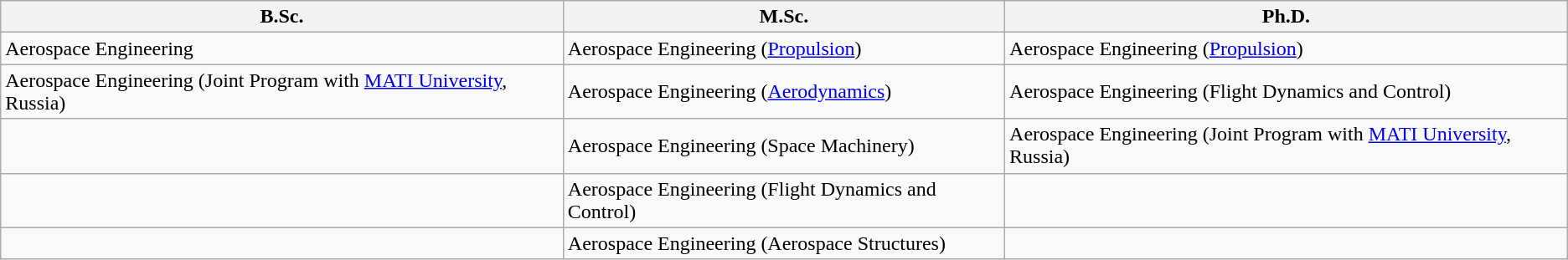<table class="wikitable">
<tr>
<th>B.Sc.</th>
<th>M.Sc.</th>
<th>Ph.D.</th>
</tr>
<tr>
<td>Aerospace Engineering</td>
<td>Aerospace Engineering (<a href='#'>Propulsion</a>)</td>
<td>Aerospace Engineering (<a href='#'>Propulsion</a>)</td>
</tr>
<tr>
<td>Aerospace Engineering (Joint Program with <a href='#'>MATI University</a>, Russia)</td>
<td>Aerospace Engineering (<a href='#'>Aerodynamics</a>)</td>
<td>Aerospace Engineering (Flight Dynamics and Control)</td>
</tr>
<tr>
<td></td>
<td>Aerospace Engineering (Space Machinery)</td>
<td>Aerospace Engineering (Joint Program with <a href='#'>MATI University</a>, Russia)</td>
</tr>
<tr>
<td></td>
<td>Aerospace Engineering (Flight Dynamics and Control)</td>
<td></td>
</tr>
<tr>
<td></td>
<td>Aerospace Engineering (Aerospace Structures)</td>
<td></td>
</tr>
</table>
